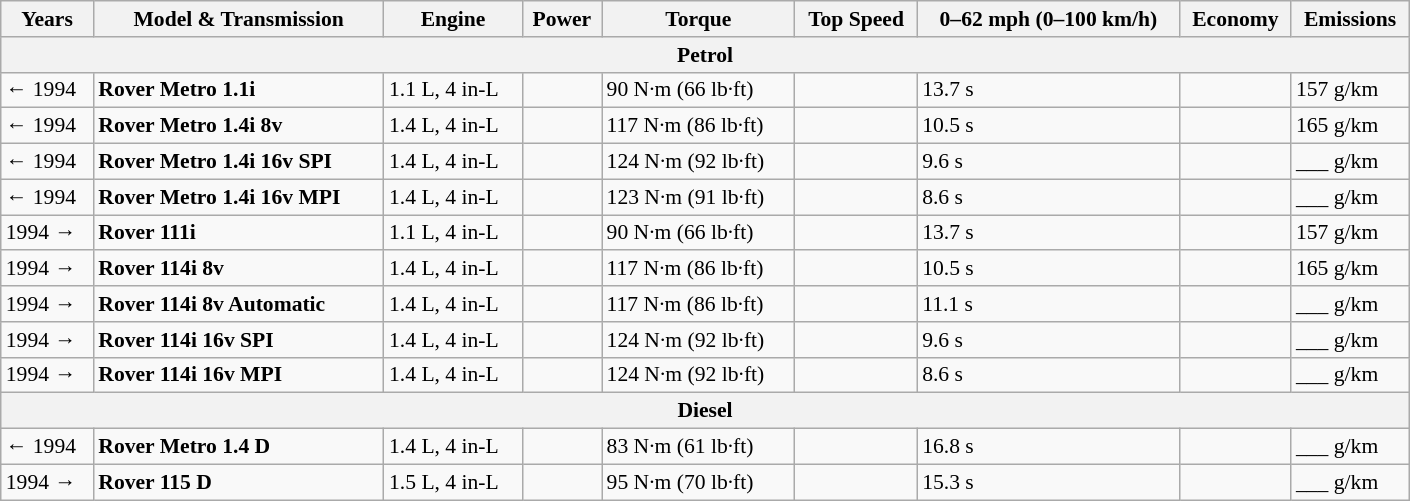<table class="wikitable"  style="font-size:90%; width:940px">
<tr>
<th>Years</th>
<th>Model & Transmission</th>
<th>Engine</th>
<th>Power</th>
<th>Torque</th>
<th>Top Speed</th>
<th>0–62 mph (0–100 km/h)</th>
<th>Economy</th>
<th>Emissions</th>
</tr>
<tr>
<th colspan=9>Petrol</th>
</tr>
<tr>
<td>← 1994</td>
<td><strong>Rover Metro 1.1i</strong></td>
<td>1.1 L, 4 in-L</td>
<td></td>
<td>90 N·m (66 lb·ft)</td>
<td></td>
<td>13.7 s</td>
<td></td>
<td>157 g/km</td>
</tr>
<tr>
<td>← 1994</td>
<td><strong>Rover Metro 1.4i 8v</strong></td>
<td>1.4 L, 4 in-L</td>
<td></td>
<td>117 N·m (86 lb·ft)</td>
<td></td>
<td>10.5 s</td>
<td></td>
<td>165 g/km</td>
</tr>
<tr>
<td>← 1994</td>
<td><strong>Rover Metro 1.4i 16v SPI</strong></td>
<td>1.4 L, 4 in-L</td>
<td></td>
<td>124 N·m (92 lb·ft)</td>
<td></td>
<td>9.6 s</td>
<td></td>
<td>___ g/km</td>
</tr>
<tr>
<td>← 1994</td>
<td><strong>Rover Metro 1.4i 16v MPI</strong></td>
<td>1.4 L, 4 in-L</td>
<td></td>
<td>123 N·m (91 lb·ft)</td>
<td></td>
<td>8.6 s</td>
<td></td>
<td>___ g/km</td>
</tr>
<tr>
<td>1994 →</td>
<td><strong>Rover 111i</strong></td>
<td>1.1 L, 4 in-L</td>
<td></td>
<td>90 N·m (66 lb·ft)</td>
<td></td>
<td>13.7 s</td>
<td></td>
<td>157 g/km</td>
</tr>
<tr>
<td>1994 →</td>
<td><strong>Rover 114i 8v</strong></td>
<td>1.4 L, 4 in-L</td>
<td></td>
<td>117 N·m (86 lb·ft)</td>
<td></td>
<td>10.5 s</td>
<td></td>
<td>165 g/km</td>
</tr>
<tr>
<td>1994 →</td>
<td><strong>Rover 114i 8v Automatic</strong></td>
<td>1.4 L, 4 in-L</td>
<td></td>
<td>117 N·m (86 lb·ft)</td>
<td></td>
<td>11.1 s</td>
<td></td>
<td>___ g/km</td>
</tr>
<tr>
<td>1994 →</td>
<td><strong>Rover 114i 16v SPI</strong></td>
<td>1.4 L, 4 in-L</td>
<td></td>
<td>124 N·m (92 lb·ft)</td>
<td></td>
<td>9.6 s</td>
<td></td>
<td>___ g/km</td>
</tr>
<tr>
<td>1994 →</td>
<td><strong>Rover 114i 16v MPI</strong></td>
<td>1.4 L, 4 in-L</td>
<td></td>
<td>124 N·m (92 lb·ft)</td>
<td></td>
<td>8.6 s</td>
<td></td>
<td>___ g/km</td>
</tr>
<tr>
<th colspan=9>Diesel</th>
</tr>
<tr>
<td>← 1994</td>
<td><strong>Rover Metro 1.4 D</strong></td>
<td>1.4 L, 4 in-L</td>
<td></td>
<td>83 N·m (61 lb·ft)</td>
<td></td>
<td>16.8 s</td>
<td></td>
<td>___ g/km</td>
</tr>
<tr>
<td>1994 →</td>
<td><strong>Rover 115 D</strong></td>
<td>1.5 L, 4 in-L</td>
<td></td>
<td>95 N·m (70 lb·ft)</td>
<td></td>
<td>15.3 s</td>
<td></td>
<td>___ g/km</td>
</tr>
</table>
